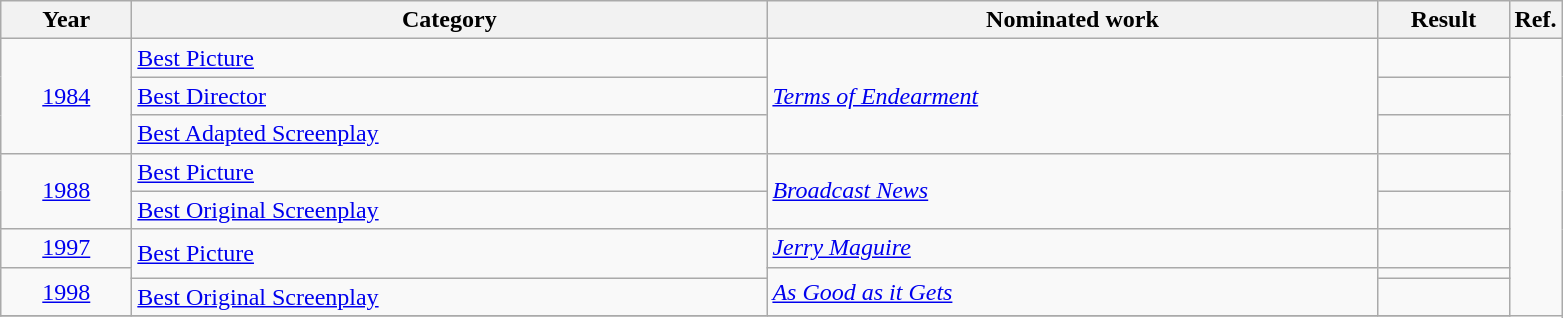<table class=wikitable>
<tr>
<th scope="col" style="width:5em;">Year</th>
<th scope="col" style="width:26em;">Category</th>
<th scope="col" style="width:25em;">Nominated work</th>
<th scope="col" style="width:5em;">Result</th>
<th>Ref.</th>
</tr>
<tr>
<td style="text-align:center;", rowspan=3><a href='#'>1984</a></td>
<td><a href='#'>Best Picture</a></td>
<td rowspan=3><em><a href='#'>Terms of Endearment</a></em></td>
<td></td>
<td rowspan=10></td>
</tr>
<tr>
<td><a href='#'>Best Director</a></td>
<td></td>
</tr>
<tr>
<td><a href='#'>Best Adapted Screenplay</a></td>
<td></td>
</tr>
<tr>
<td style="text-align:center;", rowspan=2><a href='#'>1988</a></td>
<td><a href='#'>Best Picture</a></td>
<td rowspan=2><em><a href='#'>Broadcast News</a></em></td>
<td></td>
</tr>
<tr>
<td><a href='#'>Best Original Screenplay</a></td>
<td></td>
</tr>
<tr>
<td style="text-align:center;"><a href='#'>1997</a></td>
<td rowspan=2><a href='#'>Best Picture</a></td>
<td><em><a href='#'>Jerry Maguire</a></em></td>
<td></td>
</tr>
<tr>
<td style="text-align:center;", rowspan=2><a href='#'>1998</a></td>
<td rowspan=2><em><a href='#'>As Good as it Gets</a></em></td>
<td></td>
</tr>
<tr>
<td><a href='#'>Best Original Screenplay</a></td>
<td></td>
</tr>
<tr>
</tr>
</table>
